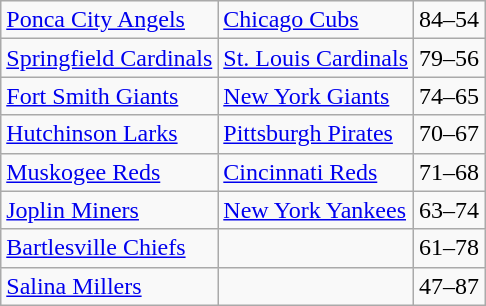<table class="wikitable">
<tr>
<td><a href='#'>Ponca City Angels</a></td>
<td><a href='#'>Chicago Cubs</a></td>
<td>84–54</td>
</tr>
<tr>
<td><a href='#'>Springfield Cardinals</a></td>
<td><a href='#'>St. Louis Cardinals</a></td>
<td>79–56</td>
</tr>
<tr>
<td><a href='#'>Fort Smith Giants</a></td>
<td><a href='#'>New York Giants</a></td>
<td>74–65</td>
</tr>
<tr>
<td><a href='#'>Hutchinson Larks</a></td>
<td><a href='#'>Pittsburgh Pirates</a></td>
<td>70–67</td>
</tr>
<tr>
<td><a href='#'>Muskogee Reds</a></td>
<td><a href='#'>Cincinnati Reds</a></td>
<td>71–68</td>
</tr>
<tr>
<td><a href='#'>Joplin Miners</a></td>
<td><a href='#'>New York Yankees</a></td>
<td>63–74</td>
</tr>
<tr>
<td><a href='#'>Bartlesville Chiefs</a></td>
<td></td>
<td>61–78</td>
</tr>
<tr>
<td><a href='#'>Salina Millers</a></td>
<td></td>
<td>47–87</td>
</tr>
</table>
